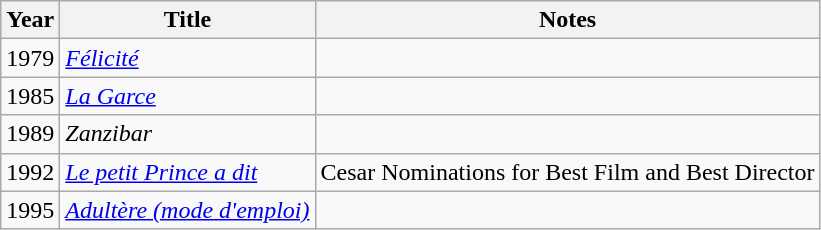<table class="wikitable">
<tr>
<th>Year</th>
<th>Title</th>
<th>Notes</th>
</tr>
<tr>
<td>1979</td>
<td><em><a href='#'>Félicité</a></em></td>
<td></td>
</tr>
<tr>
<td>1985</td>
<td><em><a href='#'>La Garce</a></em></td>
<td></td>
</tr>
<tr>
<td>1989</td>
<td><em>Zanzibar</em></td>
<td></td>
</tr>
<tr>
<td>1992</td>
<td><em><a href='#'>Le petit Prince a dit</a></em></td>
<td>Cesar Nominations for Best Film and Best Director</td>
</tr>
<tr>
<td>1995</td>
<td><em><a href='#'>Adultère (mode d'emploi)</a></em></td>
<td></td>
</tr>
</table>
